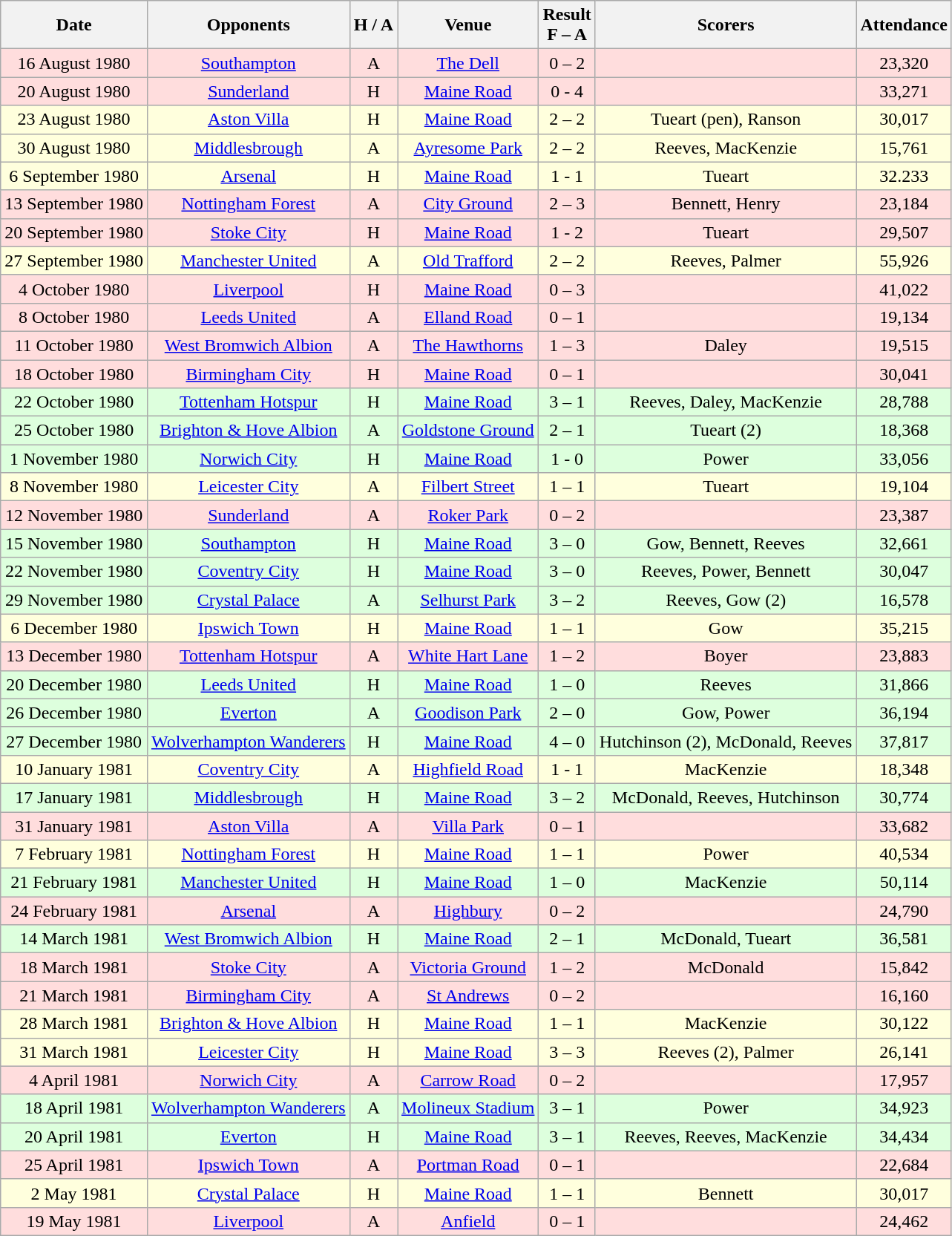<table class="wikitable" style="text-align:center">
<tr>
<th>Date</th>
<th>Opponents</th>
<th>H / A</th>
<th>Venue</th>
<th>Result<br>F – A</th>
<th>Scorers</th>
<th>Attendance</th>
</tr>
<tr bgcolor="#ffdddd">
<td>16 August 1980</td>
<td><a href='#'>Southampton</a></td>
<td>A</td>
<td><a href='#'>The Dell</a></td>
<td>0 – 2</td>
<td></td>
<td>23,320</td>
</tr>
<tr bgcolor="#ffdddd">
<td>20 August 1980</td>
<td><a href='#'>Sunderland</a></td>
<td>H</td>
<td><a href='#'>Maine Road</a></td>
<td>0 - 4</td>
<td></td>
<td>33,271</td>
</tr>
<tr bgcolor="#ffffdd">
<td>23 August 1980</td>
<td><a href='#'>Aston Villa</a></td>
<td>H</td>
<td><a href='#'>Maine Road</a></td>
<td>2 – 2</td>
<td>Tueart (pen), Ranson</td>
<td>30,017</td>
</tr>
<tr bgcolor="#ffffdd">
<td>30 August 1980</td>
<td><a href='#'>Middlesbrough</a></td>
<td>A</td>
<td><a href='#'>Ayresome Park</a></td>
<td>2 – 2</td>
<td>Reeves, MacKenzie</td>
<td>15,761</td>
</tr>
<tr bgcolor="#ffffdd">
<td>6 September 1980</td>
<td><a href='#'>Arsenal</a></td>
<td>H</td>
<td><a href='#'>Maine Road</a></td>
<td>1 - 1</td>
<td>Tueart</td>
<td>32.233</td>
</tr>
<tr bgcolor="#ffdddd">
<td>13 September 1980</td>
<td><a href='#'>Nottingham Forest</a></td>
<td>A</td>
<td><a href='#'>City Ground</a></td>
<td>2 – 3</td>
<td>Bennett, Henry</td>
<td>23,184</td>
</tr>
<tr bgcolor="#ffdddd">
<td>20 September 1980</td>
<td><a href='#'>Stoke City</a></td>
<td>H</td>
<td><a href='#'>Maine Road</a></td>
<td>1 - 2</td>
<td>Tueart</td>
<td>29,507</td>
</tr>
<tr bgcolor="#ffffdd">
<td>27 September 1980</td>
<td><a href='#'>Manchester United</a></td>
<td>A</td>
<td><a href='#'>Old Trafford</a></td>
<td>2 – 2</td>
<td>Reeves, Palmer</td>
<td>55,926</td>
</tr>
<tr bgcolor="#ffdddd">
<td>4 October 1980</td>
<td><a href='#'>Liverpool</a></td>
<td>H</td>
<td><a href='#'>Maine Road</a></td>
<td>0 – 3</td>
<td></td>
<td>41,022</td>
</tr>
<tr bgcolor="#ffdddd">
<td>8 October 1980</td>
<td><a href='#'>Leeds United</a></td>
<td>A</td>
<td><a href='#'>Elland Road</a></td>
<td>0 – 1</td>
<td></td>
<td>19,134</td>
</tr>
<tr bgcolor="#ffdddd">
<td>11 October 1980</td>
<td><a href='#'>West Bromwich Albion</a></td>
<td>A</td>
<td><a href='#'>The Hawthorns</a></td>
<td>1 – 3</td>
<td>Daley</td>
<td>19,515</td>
</tr>
<tr bgcolor="ffdddd">
<td>18 October 1980</td>
<td><a href='#'>Birmingham City</a></td>
<td>H</td>
<td><a href='#'>Maine Road</a></td>
<td>0 – 1</td>
<td></td>
<td>30,041</td>
</tr>
<tr bgcolor="#ddffdd">
<td>22 October 1980</td>
<td><a href='#'>Tottenham Hotspur</a></td>
<td>H</td>
<td><a href='#'>Maine Road</a></td>
<td>3 – 1</td>
<td>Reeves, Daley, MacKenzie</td>
<td>28,788</td>
</tr>
<tr bgcolor="#ddffdd">
<td>25 October 1980</td>
<td><a href='#'>Brighton & Hove Albion</a></td>
<td>A</td>
<td><a href='#'>Goldstone Ground</a></td>
<td>2 – 1</td>
<td>Tueart (2)</td>
<td>18,368</td>
</tr>
<tr bgcolor="#ddffdd">
<td>1 November 1980</td>
<td><a href='#'>Norwich City</a></td>
<td>H</td>
<td><a href='#'>Maine Road</a></td>
<td>1 - 0</td>
<td>Power</td>
<td>33,056</td>
</tr>
<tr bgcolor="#ffffdd">
<td>8 November 1980</td>
<td><a href='#'>Leicester City</a></td>
<td>A</td>
<td><a href='#'>Filbert Street</a></td>
<td>1 – 1</td>
<td>Tueart</td>
<td>19,104</td>
</tr>
<tr bgcolor="#ffdddd">
<td>12 November 1980</td>
<td><a href='#'>Sunderland</a></td>
<td>A</td>
<td><a href='#'>Roker Park</a></td>
<td>0 – 2</td>
<td></td>
<td>23,387</td>
</tr>
<tr bgcolor="#ddffdd">
<td>15 November 1980</td>
<td><a href='#'>Southampton</a></td>
<td>H</td>
<td><a href='#'>Maine Road</a></td>
<td>3 – 0</td>
<td>Gow, Bennett, Reeves</td>
<td>32,661</td>
</tr>
<tr bgcolor="#ddffdd">
<td>22 November 1980</td>
<td><a href='#'>Coventry City</a></td>
<td>H</td>
<td><a href='#'>Maine Road</a></td>
<td>3 – 0</td>
<td>Reeves, Power, Bennett</td>
<td>30,047</td>
</tr>
<tr bgcolor="#ddffdd">
<td>29 November 1980</td>
<td><a href='#'>Crystal Palace</a></td>
<td>A</td>
<td><a href='#'>Selhurst Park</a></td>
<td>3 – 2</td>
<td>Reeves, Gow (2)</td>
<td>16,578</td>
</tr>
<tr bgcolor="#ffffdd">
<td>6 December 1980</td>
<td><a href='#'>Ipswich Town</a></td>
<td>H</td>
<td><a href='#'>Maine Road</a></td>
<td>1 – 1</td>
<td>Gow</td>
<td>35,215</td>
</tr>
<tr bgcolor="#ffdddd">
<td>13 December 1980</td>
<td><a href='#'>Tottenham Hotspur</a></td>
<td>A</td>
<td><a href='#'>White Hart Lane</a></td>
<td>1 – 2</td>
<td>Boyer</td>
<td>23,883</td>
</tr>
<tr bgcolor="#ddffdd">
<td>20 December 1980</td>
<td><a href='#'>Leeds United</a></td>
<td>H</td>
<td><a href='#'>Maine Road</a></td>
<td>1 – 0</td>
<td>Reeves</td>
<td>31,866</td>
</tr>
<tr bgcolor="#ddffdd">
<td>26 December 1980</td>
<td><a href='#'>Everton</a></td>
<td>A</td>
<td><a href='#'>Goodison Park</a></td>
<td>2 – 0</td>
<td>Gow, Power</td>
<td>36,194</td>
</tr>
<tr bgcolor="#ddffdd">
<td>27 December 1980</td>
<td><a href='#'>Wolverhampton Wanderers</a></td>
<td>H</td>
<td><a href='#'>Maine Road</a></td>
<td>4 – 0</td>
<td>Hutchinson (2), McDonald, Reeves</td>
<td>37,817</td>
</tr>
<tr bgcolor="#ffffdd">
<td>10 January 1981</td>
<td><a href='#'>Coventry City</a></td>
<td>A</td>
<td><a href='#'>Highfield Road</a></td>
<td>1 - 1</td>
<td>MacKenzie</td>
<td>18,348</td>
</tr>
<tr bgcolor="#ddffdd">
<td>17 January 1981</td>
<td><a href='#'>Middlesbrough</a></td>
<td>H</td>
<td><a href='#'>Maine Road</a></td>
<td>3 – 2</td>
<td>McDonald, Reeves, Hutchinson</td>
<td>30,774</td>
</tr>
<tr bgcolor="#ffdddd">
<td>31 January 1981</td>
<td><a href='#'>Aston Villa</a></td>
<td>A</td>
<td><a href='#'>Villa Park</a></td>
<td>0 – 1</td>
<td></td>
<td>33,682</td>
</tr>
<tr bgcolor="#ffffdd">
<td>7 February 1981</td>
<td><a href='#'>Nottingham Forest</a></td>
<td>H</td>
<td><a href='#'>Maine Road</a></td>
<td>1 – 1</td>
<td>Power</td>
<td>40,534</td>
</tr>
<tr bgcolor="#ddffdd">
<td>21 February 1981</td>
<td><a href='#'>Manchester United</a></td>
<td>H</td>
<td><a href='#'>Maine Road</a></td>
<td>1 – 0</td>
<td>MacKenzie</td>
<td>50,114</td>
</tr>
<tr bgcolor="#ffdddd">
<td>24 February 1981</td>
<td><a href='#'>Arsenal</a></td>
<td>A</td>
<td><a href='#'>Highbury</a></td>
<td>0 – 2</td>
<td></td>
<td>24,790</td>
</tr>
<tr bgcolor="#ddffdd">
<td>14 March 1981</td>
<td><a href='#'>West Bromwich Albion</a></td>
<td>H</td>
<td><a href='#'>Maine Road</a></td>
<td>2 – 1</td>
<td>McDonald, Tueart</td>
<td>36,581</td>
</tr>
<tr bgcolor="#ffdddd">
<td>18 March 1981</td>
<td><a href='#'>Stoke City</a></td>
<td>A</td>
<td><a href='#'>Victoria Ground</a></td>
<td>1 – 2</td>
<td>McDonald</td>
<td>15,842</td>
</tr>
<tr bgcolor="#ffdddd">
<td>21 March 1981</td>
<td><a href='#'>Birmingham City</a></td>
<td>A</td>
<td><a href='#'>St Andrews</a></td>
<td>0 – 2</td>
<td></td>
<td>16,160</td>
</tr>
<tr bgcolor="#ffffdd">
<td>28 March 1981</td>
<td><a href='#'>Brighton & Hove Albion</a></td>
<td>H</td>
<td><a href='#'>Maine Road</a></td>
<td>1 – 1</td>
<td>MacKenzie</td>
<td>30,122</td>
</tr>
<tr bgcolor="#ffffdd">
<td>31 March 1981</td>
<td><a href='#'>Leicester City</a></td>
<td>H</td>
<td><a href='#'>Maine Road</a></td>
<td>3 – 3</td>
<td>Reeves (2), Palmer</td>
<td>26,141</td>
</tr>
<tr bgcolor="#ffdddd">
<td>4 April 1981</td>
<td><a href='#'>Norwich City</a></td>
<td>A</td>
<td><a href='#'>Carrow Road</a></td>
<td>0 – 2</td>
<td></td>
<td>17,957</td>
</tr>
<tr bgcolor="#ddffdd">
<td>18 April 1981</td>
<td><a href='#'>Wolverhampton Wanderers</a></td>
<td>A</td>
<td><a href='#'>Molineux Stadium</a></td>
<td>3 – 1</td>
<td>Power</td>
<td>34,923</td>
</tr>
<tr bgcolor="#ddffdd">
<td>20 April 1981</td>
<td><a href='#'>Everton</a></td>
<td>H</td>
<td><a href='#'>Maine Road</a></td>
<td>3 – 1</td>
<td>Reeves, Reeves, MacKenzie</td>
<td>34,434</td>
</tr>
<tr bgcolor="#ffdddd">
<td>25 April 1981</td>
<td><a href='#'>Ipswich Town</a></td>
<td>A</td>
<td><a href='#'>Portman Road</a></td>
<td>0 – 1</td>
<td></td>
<td>22,684</td>
</tr>
<tr bgcolor="#ffffdd">
<td>2 May 1981</td>
<td><a href='#'>Crystal Palace</a></td>
<td>H</td>
<td><a href='#'>Maine Road</a></td>
<td>1 – 1</td>
<td>Bennett</td>
<td>30,017</td>
</tr>
<tr bgcolor="#ffdddd">
<td>19 May 1981</td>
<td><a href='#'>Liverpool</a></td>
<td>A</td>
<td><a href='#'>Anfield</a></td>
<td>0 – 1</td>
<td></td>
<td>24,462</td>
</tr>
</table>
